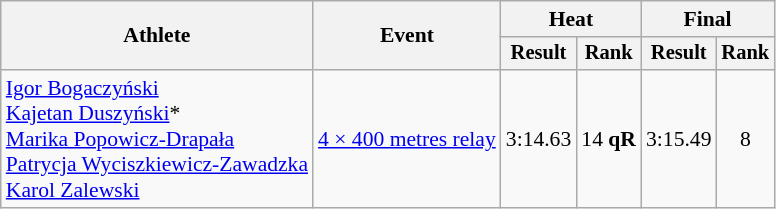<table class="wikitable" style="font-size:90%">
<tr>
<th rowspan="2">Athlete</th>
<th rowspan="2">Event</th>
<th colspan="2">Heat</th>
<th colspan="2">Final</th>
</tr>
<tr style="font-size:95%">
<th>Result</th>
<th>Rank</th>
<th>Result</th>
<th>Rank</th>
</tr>
<tr align=center>
<td align=left><a href='#'>Igor Bogaczyński</a><br><a href='#'>Kajetan Duszyński</a>*<br><a href='#'>Marika Popowicz-Drapała</a><br><a href='#'>Patrycja Wyciszkiewicz-Zawadzka</a><br><a href='#'>Karol Zalewski</a></td>
<td align=left><a href='#'>4 × 400 metres relay</a></td>
<td>3:14.63</td>
<td>14 <strong>qR</strong></td>
<td>3:15.49</td>
<td>8</td>
</tr>
</table>
